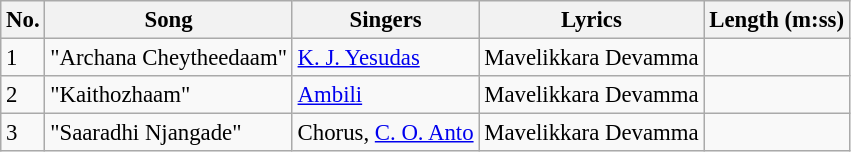<table class="wikitable" style="font-size:95%;">
<tr>
<th>No.</th>
<th>Song</th>
<th>Singers</th>
<th>Lyrics</th>
<th>Length (m:ss)</th>
</tr>
<tr>
<td>1</td>
<td>"Archana Cheytheedaam"</td>
<td><a href='#'>K. J. Yesudas</a></td>
<td>Mavelikkara Devamma</td>
<td></td>
</tr>
<tr>
<td>2</td>
<td>"Kaithozhaam"</td>
<td><a href='#'>Ambili</a></td>
<td>Mavelikkara Devamma</td>
<td></td>
</tr>
<tr>
<td>3</td>
<td>"Saaradhi Njangade"</td>
<td>Chorus, <a href='#'>C. O. Anto</a></td>
<td>Mavelikkara Devamma</td>
<td></td>
</tr>
</table>
